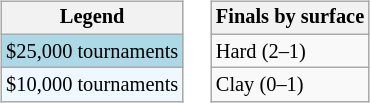<table>
<tr valign=top>
<td><br><table class=wikitable style="font-size:85%">
<tr>
<th>Legend</th>
</tr>
<tr style="background:lightblue;">
<td>$25,000 tournaments</td>
</tr>
<tr style="background:#f0f8ff;">
<td>$10,000 tournaments</td>
</tr>
</table>
</td>
<td><br><table class=wikitable style="font-size:85%">
<tr>
<th>Finals by surface</th>
</tr>
<tr>
<td>Hard (2–1)</td>
</tr>
<tr>
<td>Clay (0–1)</td>
</tr>
</table>
</td>
</tr>
</table>
